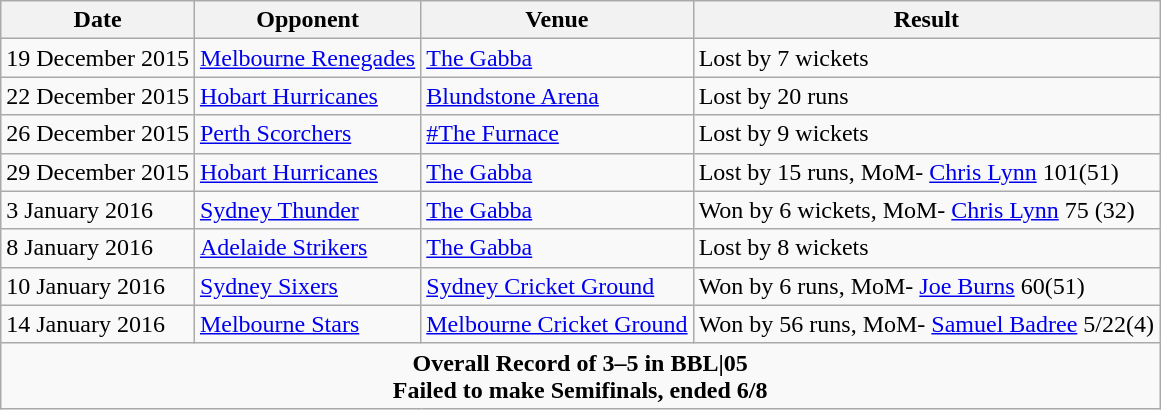<table class="wikitable">
<tr>
<th>Date</th>
<th>Opponent</th>
<th>Venue</th>
<th>Result</th>
</tr>
<tr align= style="background:#fbb; ">
<td>19 December 2015</td>
<td><a href='#'>Melbourne Renegades</a></td>
<td><a href='#'>The Gabba</a></td>
<td>Lost by 7 wickets</td>
</tr>
<tr align= style="background:#fbb; ">
<td>22 December 2015</td>
<td><a href='#'>Hobart Hurricanes</a></td>
<td><a href='#'>Blundstone Arena</a></td>
<td>Lost by 20 runs</td>
</tr>
<tr align= style="background:#fbb; ">
<td>26 December 2015</td>
<td><a href='#'>Perth Scorchers</a></td>
<td><a href='#'>#The Furnace</a></td>
<td>Lost by 9 wickets</td>
</tr>
<tr align= style="background:#fbb; ">
<td>29 December 2015</td>
<td><a href='#'>Hobart Hurricanes</a></td>
<td><a href='#'>The Gabba</a></td>
<td>Lost by 15 runs, MoM-  <a href='#'>Chris Lynn</a> 101(51)</td>
</tr>
<tr align= style="background:#c3fdb8;">
<td>3 January 2016</td>
<td><a href='#'>Sydney Thunder</a></td>
<td><a href='#'>The Gabba</a></td>
<td>Won by 6 wickets, MoM-  <a href='#'>Chris Lynn</a> 75 (32)</td>
</tr>
<tr align= style="background:#c3fdb8;">
<td>8 January 2016</td>
<td><a href='#'>Adelaide Strikers</a></td>
<td><a href='#'>The Gabba</a></td>
<td>Lost by 8 wickets</td>
</tr>
<tr align= style="background:#c3fdb8;">
<td>10 January 2016</td>
<td><a href='#'>Sydney Sixers</a></td>
<td><a href='#'>Sydney Cricket Ground</a></td>
<td>Won by 6 runs, MoM-  <a href='#'>Joe Burns</a> 60(51)</td>
</tr>
<tr>
<td>14 January 2016</td>
<td><a href='#'>Melbourne Stars</a></td>
<td><a href='#'>Melbourne Cricket Ground</a></td>
<td>Won by 56 runs, MoM- <a href='#'>Samuel Badree</a> 5/22(4)</td>
</tr>
<tr>
<td colspan="4" style="text-align: center; "><strong>Overall Record of 3–5 in BBL|05</strong><br><strong>Failed to make Semifinals, ended 6/8</strong></td>
</tr>
</table>
